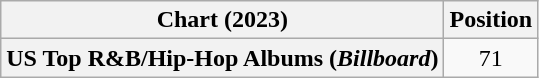<table class="wikitable sortable plainrowheaders" style="text-align:center">
<tr>
<th scope="col">Chart (2023)</th>
<th scope="col">Position</th>
</tr>
<tr>
<th scope="row">US Top R&B/Hip-Hop Albums (<em>Billboard</em>)</th>
<td>71</td>
</tr>
</table>
